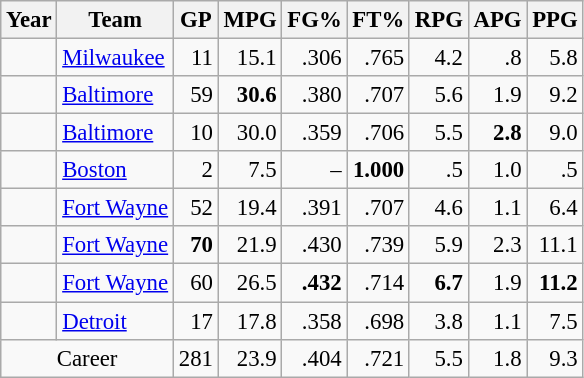<table class="wikitable sortable" style="font-size:95%; text-align:right;">
<tr>
<th>Year</th>
<th>Team</th>
<th>GP</th>
<th>MPG</th>
<th>FG%</th>
<th>FT%</th>
<th>RPG</th>
<th>APG</th>
<th>PPG</th>
</tr>
<tr>
<td style="text-align:left;"></td>
<td style="text-align:left;"><a href='#'>Milwaukee</a></td>
<td>11</td>
<td>15.1</td>
<td>.306</td>
<td>.765</td>
<td>4.2</td>
<td>.8</td>
<td>5.8</td>
</tr>
<tr>
<td style="text-align:left;"></td>
<td style="text-align:left;"><a href='#'>Baltimore</a></td>
<td>59</td>
<td><strong>30.6</strong></td>
<td>.380</td>
<td>.707</td>
<td>5.6</td>
<td>1.9</td>
<td>9.2</td>
</tr>
<tr>
<td style="text-align:left;"></td>
<td style="text-align:left;"><a href='#'>Baltimore</a></td>
<td>10</td>
<td>30.0</td>
<td>.359</td>
<td>.706</td>
<td>5.5</td>
<td><strong>2.8</strong></td>
<td>9.0</td>
</tr>
<tr>
<td style="text-align:left;"></td>
<td style="text-align:left;"><a href='#'>Boston</a></td>
<td>2</td>
<td>7.5</td>
<td>–</td>
<td><strong>1.000</strong></td>
<td>.5</td>
<td>1.0</td>
<td>.5</td>
</tr>
<tr>
<td style="text-align:left;"></td>
<td style="text-align:left;"><a href='#'>Fort Wayne</a></td>
<td>52</td>
<td>19.4</td>
<td>.391</td>
<td>.707</td>
<td>4.6</td>
<td>1.1</td>
<td>6.4</td>
</tr>
<tr>
<td style="text-align:left;"></td>
<td style="text-align:left;"><a href='#'>Fort Wayne</a></td>
<td><strong>70</strong></td>
<td>21.9</td>
<td>.430</td>
<td>.739</td>
<td>5.9</td>
<td>2.3</td>
<td>11.1</td>
</tr>
<tr>
<td style="text-align:left;"></td>
<td style="text-align:left;"><a href='#'>Fort Wayne</a></td>
<td>60</td>
<td>26.5</td>
<td><strong>.432</strong></td>
<td>.714</td>
<td><strong>6.7</strong></td>
<td>1.9</td>
<td><strong>11.2</strong></td>
</tr>
<tr>
<td style="text-align:left;"></td>
<td style="text-align:left;"><a href='#'>Detroit</a></td>
<td>17</td>
<td>17.8</td>
<td>.358</td>
<td>.698</td>
<td>3.8</td>
<td>1.1</td>
<td>7.5</td>
</tr>
<tr class="sortbottom">
<td style="text-align:center;" colspan="2">Career</td>
<td>281</td>
<td>23.9</td>
<td>.404</td>
<td>.721</td>
<td>5.5</td>
<td>1.8</td>
<td>9.3</td>
</tr>
</table>
